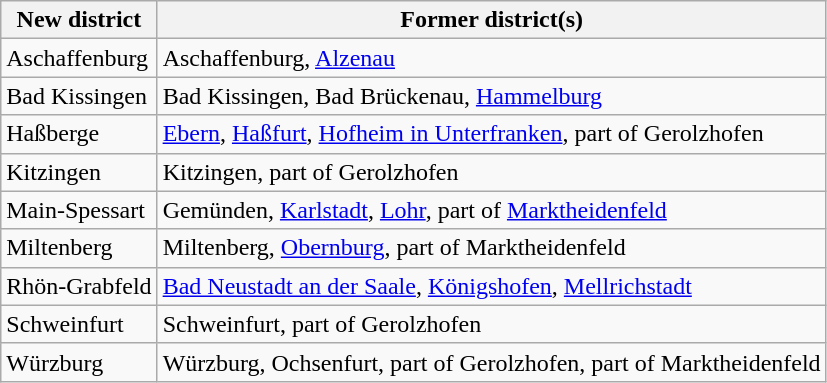<table class="wikitable">
<tr>
<th>New district</th>
<th>Former district(s)</th>
</tr>
<tr>
<td>Aschaffenburg</td>
<td>Aschaffenburg, <a href='#'>Alzenau</a></td>
</tr>
<tr>
<td>Bad Kissingen</td>
<td>Bad Kissingen, Bad Brückenau, <a href='#'>Hammelburg</a></td>
</tr>
<tr>
<td>Haßberge</td>
<td><a href='#'>Ebern</a>, <a href='#'>Haßfurt</a>, <a href='#'>Hofheim in Unterfranken</a>, part of Gerolzhofen</td>
</tr>
<tr>
<td>Kitzingen</td>
<td>Kitzingen, part of Gerolzhofen</td>
</tr>
<tr>
<td>Main-Spessart</td>
<td>Gemünden, <a href='#'>Karlstadt</a>, <a href='#'>Lohr</a>, part of <a href='#'>Marktheidenfeld</a></td>
</tr>
<tr>
<td>Miltenberg</td>
<td>Miltenberg, <a href='#'>Obernburg</a>, part of Marktheidenfeld</td>
</tr>
<tr>
<td>Rhön-Grabfeld</td>
<td><a href='#'>Bad Neustadt an der Saale</a>, <a href='#'>Königshofen</a>, <a href='#'>Mellrichstadt</a></td>
</tr>
<tr>
<td>Schweinfurt</td>
<td>Schweinfurt, part of Gerolzhofen</td>
</tr>
<tr>
<td>Würzburg</td>
<td>Würzburg, Ochsenfurt, part of Gerolzhofen, part of Marktheidenfeld</td>
</tr>
</table>
